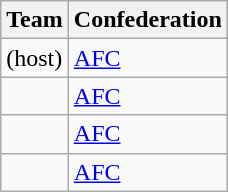<table class="wikitable sortable" style="text-align: left;">
<tr>
<th>Team</th>
<th>Confederation</th>
</tr>
<tr>
<td> (host)</td>
<td><a href='#'>AFC</a></td>
</tr>
<tr>
<td></td>
<td><a href='#'>AFC</a></td>
</tr>
<tr>
<td></td>
<td><a href='#'>AFC</a></td>
</tr>
<tr>
<td></td>
<td><a href='#'>AFC</a></td>
</tr>
</table>
